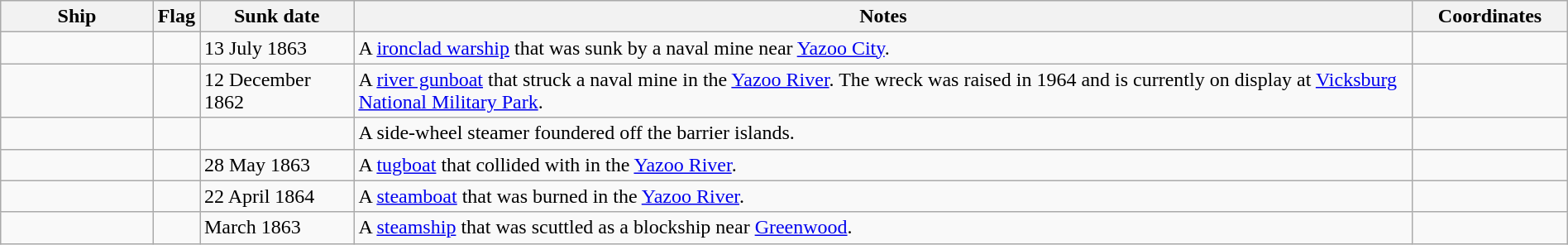<table class=wikitable | style = "width:100%">
<tr>
<th style="width:10%">Ship</th>
<th>Flag</th>
<th style="width:10%">Sunk date</th>
<th style="width:70%">Notes</th>
<th style="width:10%">Coordinates</th>
</tr>
<tr>
<td></td>
<td></td>
<td>13 July 1863</td>
<td>A  <a href='#'>ironclad warship</a> that was sunk by a naval mine near <a href='#'>Yazoo City</a>.</td>
<td></td>
</tr>
<tr>
<td></td>
<td></td>
<td>12 December 1862</td>
<td>A <a href='#'>river gunboat</a> that struck a naval mine in the <a href='#'>Yazoo River</a>. The wreck was raised in 1964 and is currently on display at <a href='#'>Vicksburg National Military Park</a>.</td>
<td></td>
</tr>
<tr>
<td></td>
<td></td>
<td></td>
<td>A side-wheel steamer foundered off the barrier islands.</td>
<td></td>
</tr>
<tr>
<td></td>
<td></td>
<td>28 May 1863</td>
<td>A <a href='#'>tugboat</a> that collided with  in the <a href='#'>Yazoo River</a>.</td>
<td></td>
</tr>
<tr>
<td></td>
<td></td>
<td>22 April 1864</td>
<td>A <a href='#'>steamboat</a> that was burned in the <a href='#'>Yazoo River</a>.</td>
<td></td>
</tr>
<tr>
<td></td>
<td></td>
<td>March 1863</td>
<td>A <a href='#'>steamship</a> that was scuttled as a blockship near <a href='#'>Greenwood</a>.</td>
<td></td>
</tr>
</table>
